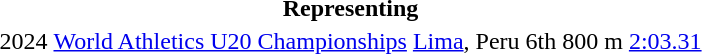<table>
<tr>
<th colspan="6">Representing </th>
</tr>
<tr>
<td>2024</td>
<td><a href='#'>World Athletics U20 Championships</a></td>
<td><a href='#'>Lima</a>, Peru</td>
<td>6th</td>
<td>800 m</td>
<td><a href='#'>2:03.31</a></td>
</tr>
</table>
